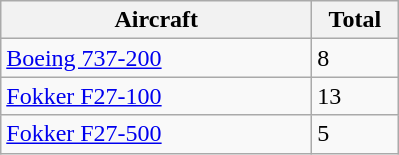<table class="wikitable" style="border-collapse:collapse;text-align:left">
<tr>
<th style="width:200px;">Aircraft</th>
<th style="width:50px;">Total</th>
</tr>
<tr>
<td><a href='#'>Boeing 737-200</a></td>
<td>8</td>
</tr>
<tr>
<td><a href='#'>Fokker F27-100</a></td>
<td>13</td>
</tr>
<tr>
<td><a href='#'>Fokker F27-500</a></td>
<td>5</td>
</tr>
</table>
